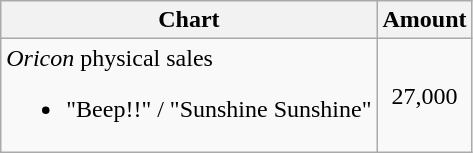<table class="wikitable">
<tr>
<th>Chart</th>
<th>Amount</th>
</tr>
<tr>
<td><em>Oricon</em> physical sales<br><ul><li>"Beep!!" / "Sunshine Sunshine"</li></ul></td>
<td align="center">27,000</td>
</tr>
</table>
